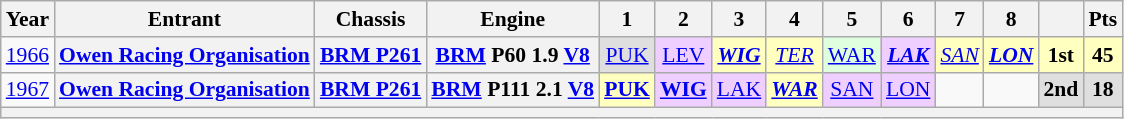<table class="wikitable" style="text-align:center; font-size:90%">
<tr>
<th>Year</th>
<th>Entrant</th>
<th>Chassis</th>
<th>Engine</th>
<th>1</th>
<th>2</th>
<th>3</th>
<th>4</th>
<th>5</th>
<th>6</th>
<th>7</th>
<th>8</th>
<th></th>
<th>Pts</th>
</tr>
<tr>
<td><a href='#'>1966</a></td>
<th><a href='#'>Owen Racing Organisation</a></th>
<th><a href='#'>BRM P261</a></th>
<th><a href='#'>BRM</a> P60 1.9 <a href='#'>V8</a></th>
<td style="background:#dfdfdf;"><a href='#'>PUK</a><br></td>
<td style="background:#efcfff;"><a href='#'>LEV</a><br></td>
<td style="background:#ffffbf;"><strong><em><a href='#'>WIG</a></em></strong><br></td>
<td style="background:#ffffbf;"><em><a href='#'>TER</a></em><br></td>
<td style="background:#dfffdf;"><a href='#'>WAR</a><br></td>
<td style="background:#efcfff;"><strong><em><a href='#'>LAK</a></em></strong><br></td>
<td style="background:#ffffbf;"><em><a href='#'>SAN</a></em><br></td>
<td style="background:#ffffbf;"><strong><em><a href='#'>LON</a></em></strong><br></td>
<td style="background:#ffffbf;"><strong>1st</strong></td>
<td style="background:#ffffbf;"><strong>45</strong></td>
</tr>
<tr>
<td><a href='#'>1967</a></td>
<th><a href='#'>Owen Racing Organisation</a></th>
<th><a href='#'>BRM P261</a></th>
<th><a href='#'>BRM</a> P111 2.1 <a href='#'>V8</a></th>
<td style="background:#ffffbf;"><strong><a href='#'>PUK</a></strong><br></td>
<td style="background:#efcfff;"><strong><a href='#'>WIG</a></strong><br></td>
<td style="background:#efcfff;"><a href='#'>LAK</a><br></td>
<td style="background:#ffffbf;"><strong><em><a href='#'>WAR</a></em></strong><br></td>
<td style="background:#efcfff;"><a href='#'>SAN</a><br></td>
<td style="background:#efcfff;"><a href='#'>LON</a><br></td>
<td></td>
<td></td>
<td style="background:#dfdfdf;"><strong>2nd</strong></td>
<td style="background:#dfdfdf;"><strong>18</strong></td>
</tr>
<tr>
<th colspan="14"></th>
</tr>
</table>
